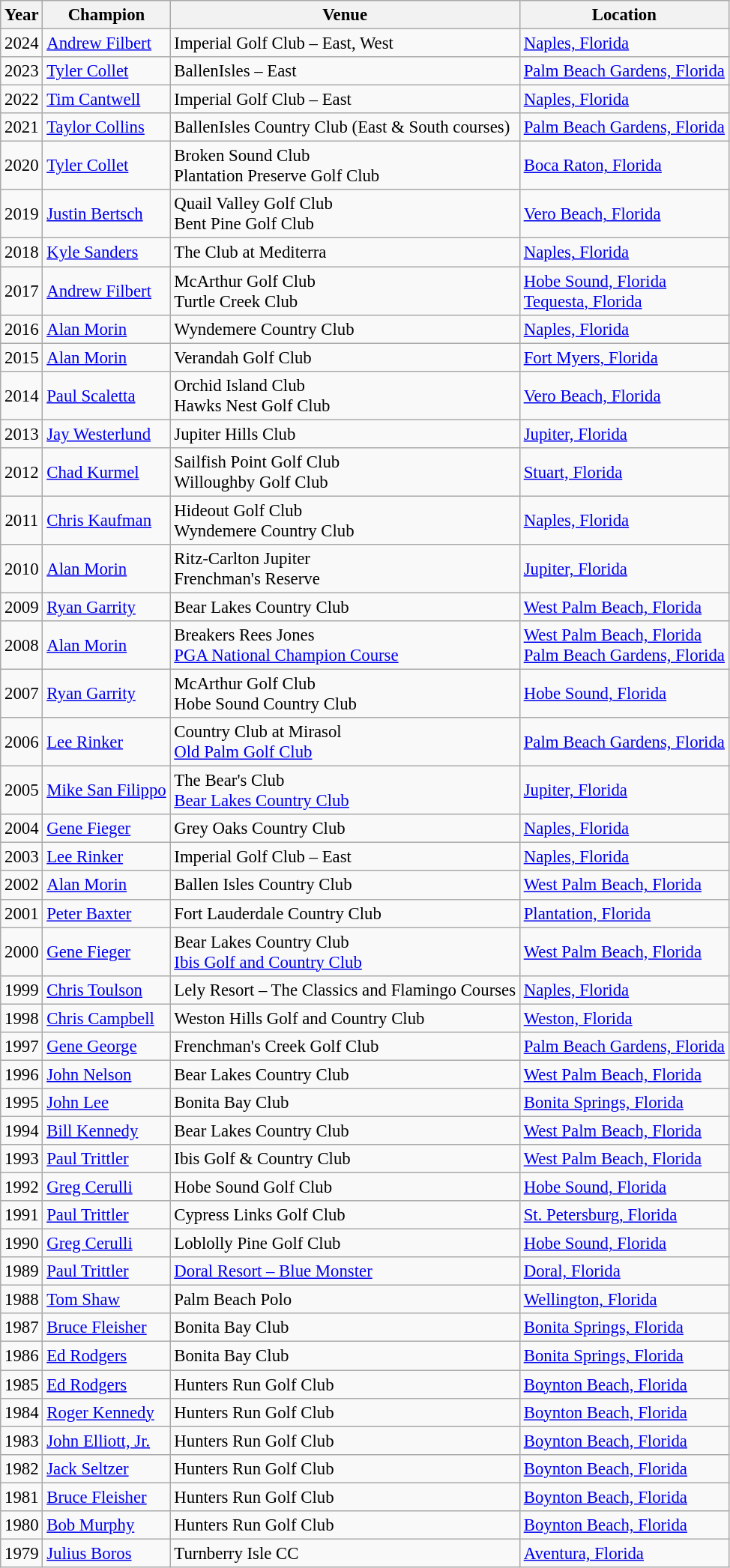<table class="wikitable sortable" style="font-size: 95%">
<tr>
<th>Year</th>
<th>Champion</th>
<th>Venue</th>
<th>Location</th>
</tr>
<tr>
<td align=center>2024</td>
<td><a href='#'>Andrew Filbert</a></td>
<td>Imperial Golf Club – East, West</td>
<td><a href='#'>Naples, Florida</a></td>
</tr>
<tr>
<td align=center>2023</td>
<td><a href='#'>Tyler Collet</a></td>
<td>BallenIsles – East</td>
<td><a href='#'>Palm Beach Gardens, Florida</a></td>
</tr>
<tr>
<td align=center>2022</td>
<td><a href='#'>Tim Cantwell</a></td>
<td>Imperial Golf Club – East</td>
<td><a href='#'>Naples, Florida</a></td>
</tr>
<tr>
<td align=center>2021</td>
<td><a href='#'>Taylor Collins</a></td>
<td>BallenIsles Country Club (East & South courses)</td>
<td><a href='#'>Palm Beach Gardens, Florida</a></td>
</tr>
<tr>
<td align=center>2020</td>
<td><a href='#'>Tyler Collet</a></td>
<td>Broken Sound Club<br>Plantation Preserve Golf Club</td>
<td><a href='#'>Boca Raton, Florida</a></td>
</tr>
<tr>
<td align=center>2019</td>
<td><a href='#'>Justin Bertsch</a></td>
<td>Quail Valley Golf Club<br>Bent Pine Golf Club</td>
<td><a href='#'>Vero Beach, Florida</a></td>
</tr>
<tr>
<td align=center>2018</td>
<td><a href='#'>Kyle Sanders</a></td>
<td>The Club at Mediterra</td>
<td><a href='#'>Naples, Florida</a></td>
</tr>
<tr>
<td align=center>2017</td>
<td><a href='#'>Andrew Filbert</a></td>
<td>McArthur Golf Club<br>Turtle Creek Club</td>
<td><a href='#'>Hobe Sound, Florida</a><br><a href='#'>Tequesta, Florida</a></td>
</tr>
<tr>
<td align=center>2016</td>
<td><a href='#'>Alan Morin</a></td>
<td>Wyndemere Country Club</td>
<td><a href='#'>Naples, Florida</a></td>
</tr>
<tr>
<td align=center>2015</td>
<td><a href='#'>Alan Morin</a></td>
<td>Verandah Golf Club</td>
<td><a href='#'>Fort Myers, Florida</a></td>
</tr>
<tr>
<td align=center>2014</td>
<td><a href='#'>Paul Scaletta</a></td>
<td>Orchid Island Club<br>Hawks Nest Golf Club</td>
<td><a href='#'>Vero Beach, Florida</a></td>
</tr>
<tr>
<td align=center>2013</td>
<td><a href='#'>Jay Westerlund</a></td>
<td>Jupiter Hills Club</td>
<td><a href='#'>Jupiter, Florida</a></td>
</tr>
<tr>
<td align=center>2012</td>
<td><a href='#'>Chad Kurmel</a></td>
<td>Sailfish Point Golf Club<br>Willoughby Golf Club</td>
<td><a href='#'>Stuart, Florida</a></td>
</tr>
<tr>
<td align=center>2011</td>
<td><a href='#'>Chris Kaufman</a></td>
<td>Hideout Golf Club<br>Wyndemere Country Club</td>
<td><a href='#'>Naples, Florida</a></td>
</tr>
<tr>
<td align=center>2010</td>
<td><a href='#'>Alan Morin</a></td>
<td>Ritz-Carlton Jupiter<br>Frenchman's Reserve</td>
<td><a href='#'>Jupiter, Florida</a></td>
</tr>
<tr>
<td align=center>2009</td>
<td><a href='#'>Ryan Garrity</a></td>
<td>Bear Lakes Country Club</td>
<td><a href='#'>West Palm Beach, Florida</a></td>
</tr>
<tr>
<td align=center>2008</td>
<td><a href='#'>Alan Morin</a></td>
<td>Breakers Rees Jones<br><a href='#'>PGA National Champion Course</a></td>
<td><a href='#'>West Palm Beach, Florida</a><br><a href='#'>Palm Beach Gardens, Florida</a></td>
</tr>
<tr>
<td align=center>2007</td>
<td><a href='#'>Ryan Garrity</a></td>
<td>McArthur Golf Club<br>Hobe Sound Country Club</td>
<td><a href='#'>Hobe Sound, Florida</a></td>
</tr>
<tr>
<td align=center>2006</td>
<td><a href='#'>Lee Rinker</a></td>
<td>Country Club at Mirasol<br><a href='#'>Old Palm Golf Club</a></td>
<td><a href='#'>Palm Beach Gardens, Florida</a></td>
</tr>
<tr>
<td align=center>2005</td>
<td><a href='#'>Mike San Filippo</a></td>
<td>The Bear's Club<br><a href='#'>Bear Lakes Country Club</a></td>
<td><a href='#'>Jupiter, Florida</a></td>
</tr>
<tr>
<td align=center>2004</td>
<td><a href='#'>Gene Fieger</a></td>
<td>Grey Oaks Country Club</td>
<td><a href='#'>Naples, Florida</a></td>
</tr>
<tr>
<td align=center>2003</td>
<td><a href='#'>Lee Rinker</a></td>
<td>Imperial Golf Club – East</td>
<td><a href='#'>Naples, Florida</a></td>
</tr>
<tr>
<td align=center>2002</td>
<td><a href='#'>Alan Morin</a></td>
<td>Ballen Isles Country Club</td>
<td><a href='#'>West Palm Beach, Florida</a></td>
</tr>
<tr>
<td align=center>2001</td>
<td><a href='#'>Peter Baxter</a></td>
<td>Fort Lauderdale Country Club</td>
<td><a href='#'>Plantation, Florida</a></td>
</tr>
<tr>
<td align=center>2000</td>
<td><a href='#'>Gene Fieger</a></td>
<td>Bear Lakes Country Club<br><a href='#'>Ibis Golf and Country Club</a></td>
<td><a href='#'>West Palm Beach, Florida</a></td>
</tr>
<tr>
<td align=center>1999</td>
<td><a href='#'>Chris Toulson</a></td>
<td>Lely Resort – The Classics and Flamingo Courses</td>
<td><a href='#'>Naples, Florida</a></td>
</tr>
<tr>
<td align=center>1998</td>
<td><a href='#'>Chris Campbell</a></td>
<td>Weston Hills Golf and Country Club</td>
<td><a href='#'>Weston, Florida</a></td>
</tr>
<tr>
<td align=center>1997</td>
<td><a href='#'>Gene George</a></td>
<td>Frenchman's Creek Golf Club</td>
<td><a href='#'>Palm Beach Gardens, Florida</a></td>
</tr>
<tr>
<td align=center>1996</td>
<td><a href='#'>John Nelson</a></td>
<td>Bear Lakes Country Club</td>
<td><a href='#'>West Palm Beach, Florida</a></td>
</tr>
<tr>
<td align=center>1995</td>
<td><a href='#'>John Lee</a></td>
<td>Bonita Bay Club</td>
<td><a href='#'>Bonita Springs, Florida</a></td>
</tr>
<tr>
<td align=center>1994</td>
<td><a href='#'>Bill Kennedy</a></td>
<td>Bear Lakes Country Club</td>
<td><a href='#'>West Palm Beach, Florida</a></td>
</tr>
<tr>
<td align=center>1993</td>
<td><a href='#'>Paul Trittler</a></td>
<td>Ibis Golf & Country Club</td>
<td><a href='#'>West Palm Beach, Florida</a></td>
</tr>
<tr>
<td align=center>1992</td>
<td><a href='#'>Greg Cerulli</a></td>
<td>Hobe Sound Golf Club</td>
<td><a href='#'>Hobe Sound, Florida</a></td>
</tr>
<tr>
<td align=center>1991</td>
<td><a href='#'>Paul Trittler</a></td>
<td>Cypress Links Golf Club</td>
<td><a href='#'>St. Petersburg, Florida</a></td>
</tr>
<tr>
<td align=center>1990</td>
<td><a href='#'>Greg Cerulli</a></td>
<td>Loblolly Pine Golf Club</td>
<td><a href='#'>Hobe Sound, Florida</a></td>
</tr>
<tr>
<td align=center>1989</td>
<td><a href='#'>Paul Trittler</a></td>
<td><a href='#'>Doral Resort – Blue Monster</a></td>
<td><a href='#'>Doral, Florida</a></td>
</tr>
<tr>
<td align=center>1988</td>
<td><a href='#'>Tom Shaw</a></td>
<td>Palm Beach Polo</td>
<td><a href='#'>Wellington, Florida</a></td>
</tr>
<tr>
<td align=center>1987</td>
<td><a href='#'>Bruce Fleisher</a></td>
<td>Bonita Bay Club</td>
<td><a href='#'>Bonita Springs, Florida</a></td>
</tr>
<tr>
<td align=center>1986</td>
<td><a href='#'>Ed Rodgers</a></td>
<td>Bonita Bay Club</td>
<td><a href='#'>Bonita Springs, Florida</a></td>
</tr>
<tr>
<td align=center>1985</td>
<td><a href='#'>Ed Rodgers</a></td>
<td>Hunters Run Golf Club</td>
<td><a href='#'>Boynton Beach, Florida</a></td>
</tr>
<tr>
<td align=center>1984</td>
<td><a href='#'>Roger Kennedy</a></td>
<td>Hunters Run Golf Club</td>
<td><a href='#'>Boynton Beach, Florida</a></td>
</tr>
<tr>
<td align=center>1983</td>
<td><a href='#'>John Elliott, Jr.</a></td>
<td>Hunters Run Golf Club</td>
<td><a href='#'>Boynton Beach, Florida</a></td>
</tr>
<tr>
<td align=center>1982</td>
<td><a href='#'>Jack Seltzer</a></td>
<td>Hunters Run Golf Club</td>
<td><a href='#'>Boynton Beach, Florida</a></td>
</tr>
<tr>
<td align=center>1981</td>
<td><a href='#'>Bruce Fleisher</a></td>
<td>Hunters Run Golf Club</td>
<td><a href='#'>Boynton Beach, Florida</a></td>
</tr>
<tr>
<td align=center>1980</td>
<td><a href='#'>Bob Murphy</a></td>
<td>Hunters Run Golf Club</td>
<td><a href='#'>Boynton Beach, Florida</a></td>
</tr>
<tr>
<td align=center>1979</td>
<td><a href='#'>Julius Boros</a></td>
<td>Turnberry Isle CC</td>
<td><a href='#'>Aventura, Florida</a></td>
</tr>
</table>
